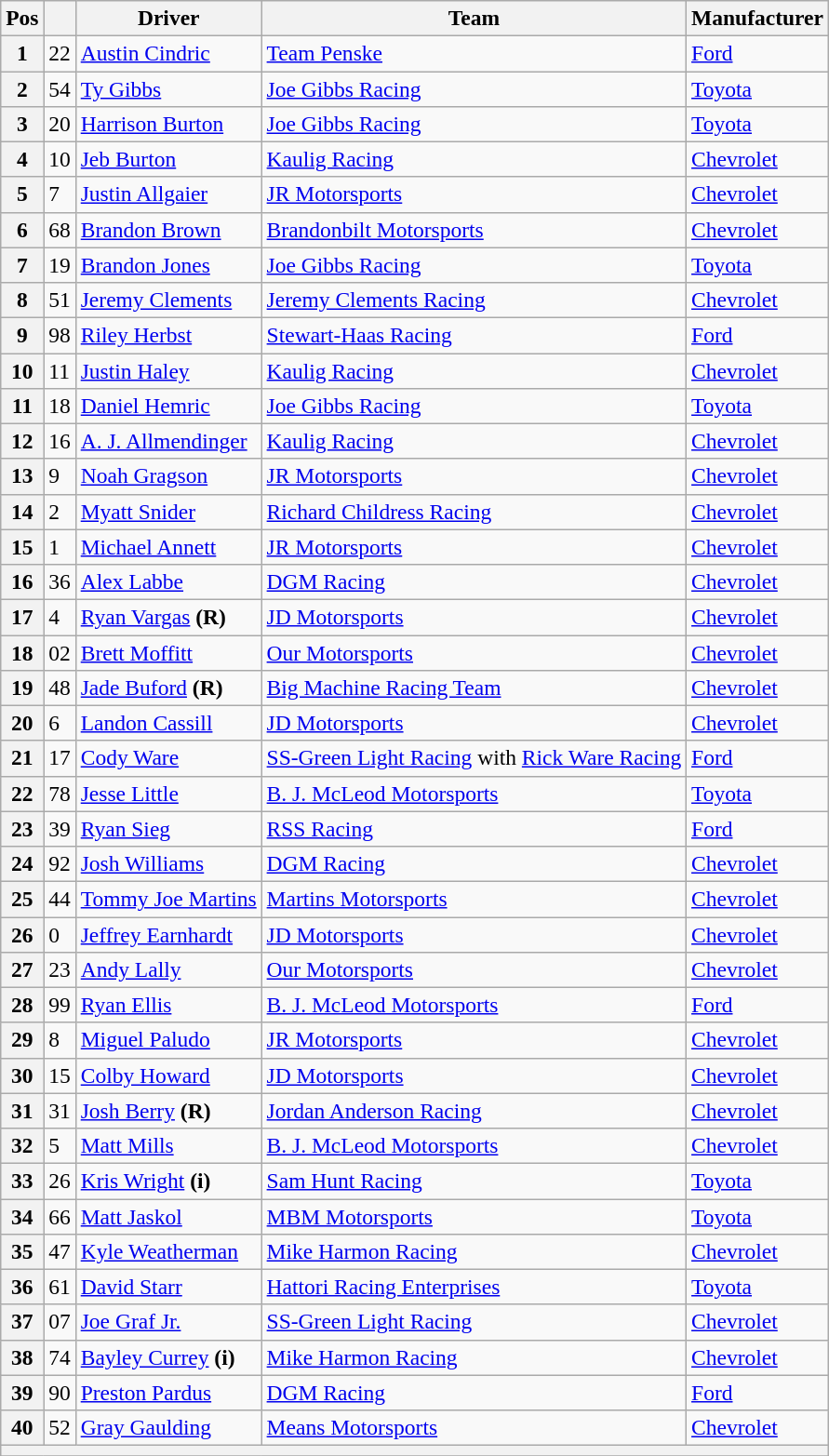<table class="wikitable" style="font-size:98%">
<tr>
<th>Pos</th>
<th></th>
<th>Driver</th>
<th>Team</th>
<th>Manufacturer</th>
</tr>
<tr>
<th>1</th>
<td>22</td>
<td><a href='#'>Austin Cindric</a></td>
<td><a href='#'>Team Penske</a></td>
<td><a href='#'>Ford</a></td>
</tr>
<tr>
<th>2</th>
<td>54</td>
<td><a href='#'>Ty Gibbs</a></td>
<td><a href='#'>Joe Gibbs Racing</a></td>
<td><a href='#'>Toyota</a></td>
</tr>
<tr>
<th>3</th>
<td>20</td>
<td><a href='#'>Harrison Burton</a></td>
<td><a href='#'>Joe Gibbs Racing</a></td>
<td><a href='#'>Toyota</a></td>
</tr>
<tr>
<th>4</th>
<td>10</td>
<td><a href='#'>Jeb Burton</a></td>
<td><a href='#'>Kaulig Racing</a></td>
<td><a href='#'>Chevrolet</a></td>
</tr>
<tr>
<th>5</th>
<td>7</td>
<td><a href='#'>Justin Allgaier</a></td>
<td><a href='#'>JR Motorsports</a></td>
<td><a href='#'>Chevrolet</a></td>
</tr>
<tr>
<th>6</th>
<td>68</td>
<td><a href='#'>Brandon Brown</a></td>
<td><a href='#'>Brandonbilt Motorsports</a></td>
<td><a href='#'>Chevrolet</a></td>
</tr>
<tr>
<th>7</th>
<td>19</td>
<td><a href='#'>Brandon Jones</a></td>
<td><a href='#'>Joe Gibbs Racing</a></td>
<td><a href='#'>Toyota</a></td>
</tr>
<tr>
<th>8</th>
<td>51</td>
<td><a href='#'>Jeremy Clements</a></td>
<td><a href='#'>Jeremy Clements Racing</a></td>
<td><a href='#'>Chevrolet</a></td>
</tr>
<tr>
<th>9</th>
<td>98</td>
<td><a href='#'>Riley Herbst</a></td>
<td><a href='#'>Stewart-Haas Racing</a></td>
<td><a href='#'>Ford</a></td>
</tr>
<tr>
<th>10</th>
<td>11</td>
<td><a href='#'>Justin Haley</a></td>
<td><a href='#'>Kaulig Racing</a></td>
<td><a href='#'>Chevrolet</a></td>
</tr>
<tr>
<th>11</th>
<td>18</td>
<td><a href='#'>Daniel Hemric</a></td>
<td><a href='#'>Joe Gibbs Racing</a></td>
<td><a href='#'>Toyota</a></td>
</tr>
<tr>
<th>12</th>
<td>16</td>
<td><a href='#'>A. J. Allmendinger</a></td>
<td><a href='#'>Kaulig Racing</a></td>
<td><a href='#'>Chevrolet</a></td>
</tr>
<tr>
<th>13</th>
<td>9</td>
<td><a href='#'>Noah Gragson</a></td>
<td><a href='#'>JR Motorsports</a></td>
<td><a href='#'>Chevrolet</a></td>
</tr>
<tr>
<th>14</th>
<td>2</td>
<td><a href='#'>Myatt Snider</a></td>
<td><a href='#'>Richard Childress Racing</a></td>
<td><a href='#'>Chevrolet</a></td>
</tr>
<tr>
<th>15</th>
<td>1</td>
<td><a href='#'>Michael Annett</a></td>
<td><a href='#'>JR Motorsports</a></td>
<td><a href='#'>Chevrolet</a></td>
</tr>
<tr>
<th>16</th>
<td>36</td>
<td><a href='#'>Alex Labbe</a></td>
<td><a href='#'>DGM Racing</a></td>
<td><a href='#'>Chevrolet</a></td>
</tr>
<tr>
<th>17</th>
<td>4</td>
<td><a href='#'>Ryan Vargas</a> <strong>(R)</strong></td>
<td><a href='#'>JD Motorsports</a></td>
<td><a href='#'>Chevrolet</a></td>
</tr>
<tr>
<th>18</th>
<td>02</td>
<td><a href='#'>Brett Moffitt</a></td>
<td><a href='#'>Our Motorsports</a></td>
<td><a href='#'>Chevrolet</a></td>
</tr>
<tr>
<th>19</th>
<td>48</td>
<td><a href='#'>Jade Buford</a> <strong>(R)</strong></td>
<td><a href='#'>Big Machine Racing Team</a></td>
<td><a href='#'>Chevrolet</a></td>
</tr>
<tr>
<th>20</th>
<td>6</td>
<td><a href='#'>Landon Cassill</a></td>
<td><a href='#'>JD Motorsports</a></td>
<td><a href='#'>Chevrolet</a></td>
</tr>
<tr>
<th>21</th>
<td>17</td>
<td><a href='#'>Cody Ware</a></td>
<td><a href='#'>SS-Green Light Racing</a> with <a href='#'>Rick Ware Racing</a></td>
<td><a href='#'>Ford</a></td>
</tr>
<tr>
<th>22</th>
<td>78</td>
<td><a href='#'>Jesse Little</a></td>
<td><a href='#'>B. J. McLeod Motorsports</a></td>
<td><a href='#'>Toyota</a></td>
</tr>
<tr>
<th>23</th>
<td>39</td>
<td><a href='#'>Ryan Sieg</a></td>
<td><a href='#'>RSS Racing</a></td>
<td><a href='#'>Ford</a></td>
</tr>
<tr>
<th>24</th>
<td>92</td>
<td><a href='#'>Josh Williams</a></td>
<td><a href='#'>DGM Racing</a></td>
<td><a href='#'>Chevrolet</a></td>
</tr>
<tr>
<th>25</th>
<td>44</td>
<td><a href='#'>Tommy Joe Martins</a></td>
<td><a href='#'>Martins Motorsports</a></td>
<td><a href='#'>Chevrolet</a></td>
</tr>
<tr>
<th>26</th>
<td>0</td>
<td><a href='#'>Jeffrey Earnhardt</a></td>
<td><a href='#'>JD Motorsports</a></td>
<td><a href='#'>Chevrolet</a></td>
</tr>
<tr>
<th>27</th>
<td>23</td>
<td><a href='#'>Andy Lally</a></td>
<td><a href='#'>Our Motorsports</a></td>
<td><a href='#'>Chevrolet</a></td>
</tr>
<tr>
<th>28</th>
<td>99</td>
<td><a href='#'>Ryan Ellis</a></td>
<td><a href='#'>B. J. McLeod Motorsports</a></td>
<td><a href='#'>Ford</a></td>
</tr>
<tr>
<th>29</th>
<td>8</td>
<td><a href='#'>Miguel Paludo</a></td>
<td><a href='#'>JR Motorsports</a></td>
<td><a href='#'>Chevrolet</a></td>
</tr>
<tr>
<th>30</th>
<td>15</td>
<td><a href='#'>Colby Howard</a></td>
<td><a href='#'>JD Motorsports</a></td>
<td><a href='#'>Chevrolet</a></td>
</tr>
<tr>
<th>31</th>
<td>31</td>
<td><a href='#'>Josh Berry</a> <strong>(R)</strong></td>
<td><a href='#'>Jordan Anderson Racing</a></td>
<td><a href='#'>Chevrolet</a></td>
</tr>
<tr>
<th>32</th>
<td>5</td>
<td><a href='#'>Matt Mills</a></td>
<td><a href='#'>B. J. McLeod Motorsports</a></td>
<td><a href='#'>Chevrolet</a></td>
</tr>
<tr>
<th>33</th>
<td>26</td>
<td><a href='#'>Kris Wright</a> <strong>(i)</strong></td>
<td><a href='#'>Sam Hunt Racing</a></td>
<td><a href='#'>Toyota</a></td>
</tr>
<tr>
<th>34</th>
<td>66</td>
<td><a href='#'>Matt Jaskol</a></td>
<td><a href='#'>MBM Motorsports</a></td>
<td><a href='#'>Toyota</a></td>
</tr>
<tr>
<th>35</th>
<td>47</td>
<td><a href='#'>Kyle Weatherman</a></td>
<td><a href='#'>Mike Harmon Racing</a></td>
<td><a href='#'>Chevrolet</a></td>
</tr>
<tr>
<th>36</th>
<td>61</td>
<td><a href='#'>David Starr</a></td>
<td><a href='#'>Hattori Racing Enterprises</a></td>
<td><a href='#'>Toyota</a></td>
</tr>
<tr>
<th>37</th>
<td>07</td>
<td><a href='#'>Joe Graf Jr.</a></td>
<td><a href='#'>SS-Green Light Racing</a></td>
<td><a href='#'>Chevrolet</a></td>
</tr>
<tr>
<th>38</th>
<td>74</td>
<td><a href='#'>Bayley Currey</a> <strong>(i)</strong></td>
<td><a href='#'>Mike Harmon Racing</a></td>
<td><a href='#'>Chevrolet</a></td>
</tr>
<tr>
<th>39</th>
<td>90</td>
<td><a href='#'>Preston Pardus</a></td>
<td><a href='#'>DGM Racing</a></td>
<td><a href='#'>Ford</a></td>
</tr>
<tr>
<th>40</th>
<td>52</td>
<td><a href='#'>Gray Gaulding</a></td>
<td><a href='#'>Means Motorsports</a></td>
<td><a href='#'>Chevrolet</a></td>
</tr>
<tr>
<th colspan="6"></th>
</tr>
<tr>
</tr>
</table>
